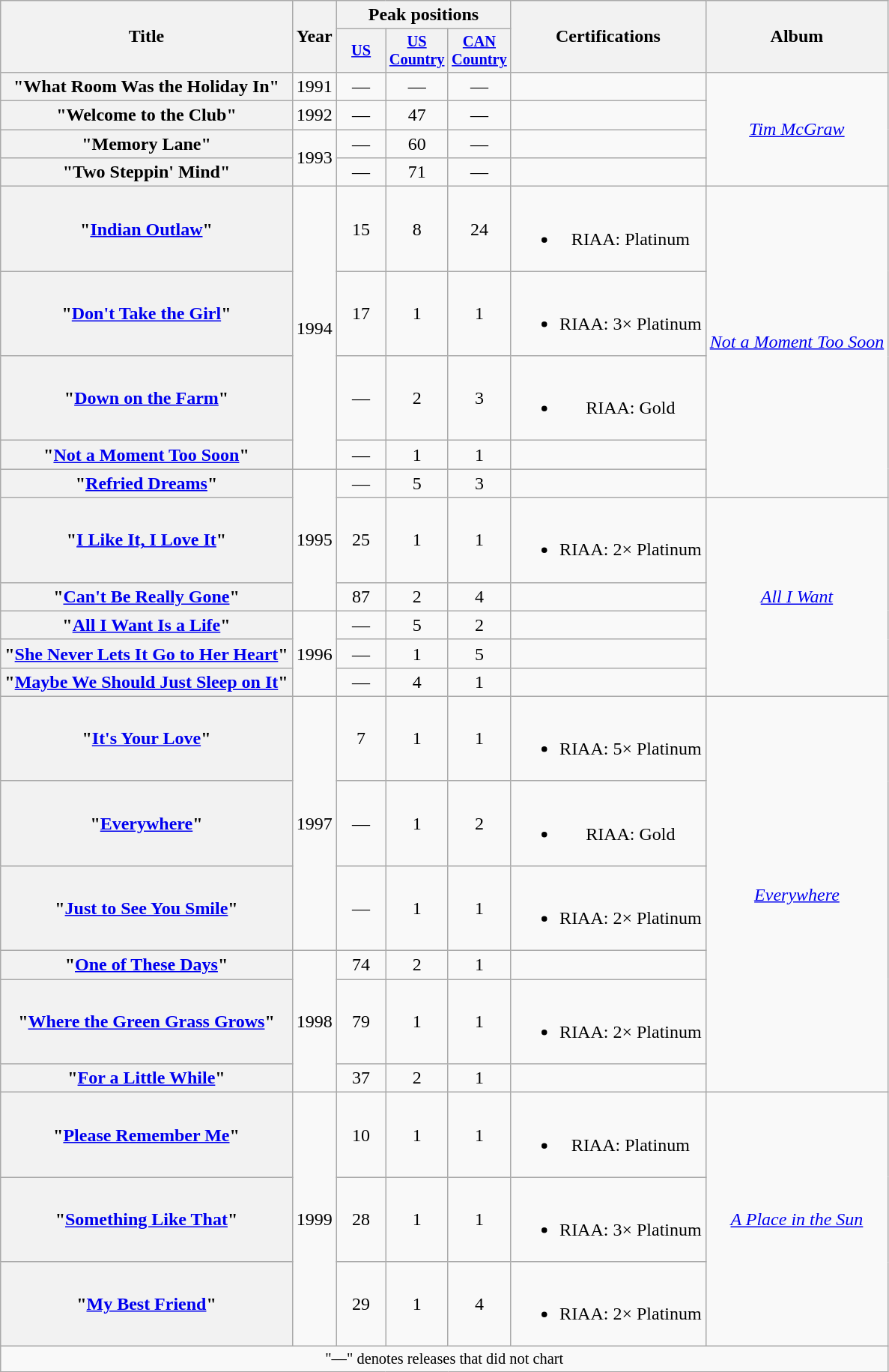<table class="wikitable plainrowheaders" style="text-align:center;">
<tr>
<th scope="col" rowspan="2">Title</th>
<th scope="col" rowspan="2">Year</th>
<th scope="col" colspan="3">Peak positions</th>
<th scope="col" rowspan="2">Certifications</th>
<th scope="col" rowspan="2">Album</th>
</tr>
<tr>
<th scope="col" style="width:2.75em;font-size:85%;"><a href='#'>US</a><br></th>
<th scope="col" style="width:2.75em;font-size:85%;"><a href='#'>US<br>Country</a><br></th>
<th scope="col" style="width:2.75em;font-size:85%;"><a href='#'>CAN<br>Country</a><br></th>
</tr>
<tr>
<th scope="row">"What Room Was the Holiday In"</th>
<td>1991</td>
<td>—</td>
<td>—</td>
<td>—</td>
<td></td>
<td rowspan="4"><em><a href='#'>Tim McGraw</a></em></td>
</tr>
<tr>
<th scope="row">"Welcome to the Club"</th>
<td>1992</td>
<td>—</td>
<td>47</td>
<td>—</td>
<td></td>
</tr>
<tr>
<th scope="row">"Memory Lane"</th>
<td rowspan="2">1993</td>
<td>—</td>
<td>60</td>
<td>—</td>
<td></td>
</tr>
<tr>
<th scope="row">"Two Steppin' Mind"</th>
<td>—</td>
<td>71</td>
<td>—</td>
<td></td>
</tr>
<tr>
<th scope="row">"<a href='#'>Indian Outlaw</a>"</th>
<td rowspan="4">1994</td>
<td>15</td>
<td>8</td>
<td>24</td>
<td><br><ul><li>RIAA: Platinum</li></ul></td>
<td rowspan="5"><em><a href='#'>Not a Moment Too Soon</a></em></td>
</tr>
<tr>
<th scope="row">"<a href='#'>Don't Take the Girl</a>"</th>
<td>17</td>
<td>1</td>
<td>1</td>
<td><br><ul><li>RIAA: 3× Platinum</li></ul></td>
</tr>
<tr>
<th scope="row">"<a href='#'>Down on the Farm</a>"</th>
<td>—</td>
<td>2</td>
<td>3</td>
<td><br><ul><li>RIAA: Gold</li></ul></td>
</tr>
<tr>
<th scope="row">"<a href='#'>Not a Moment Too Soon</a>"</th>
<td>—</td>
<td>1</td>
<td>1</td>
<td></td>
</tr>
<tr>
<th scope="row">"<a href='#'>Refried Dreams</a>"</th>
<td rowspan="3">1995</td>
<td>—</td>
<td>5</td>
<td>3</td>
<td></td>
</tr>
<tr>
<th scope="row">"<a href='#'>I Like It, I Love It</a>"</th>
<td>25</td>
<td>1</td>
<td>1</td>
<td><br><ul><li>RIAA: 2× Platinum</li></ul></td>
<td rowspan="5"><em><a href='#'>All I Want</a></em></td>
</tr>
<tr>
<th scope="row">"<a href='#'>Can't Be Really Gone</a>"</th>
<td>87</td>
<td>2</td>
<td>4</td>
<td></td>
</tr>
<tr>
<th scope="row">"<a href='#'>All I Want Is a Life</a>"</th>
<td rowspan="3">1996</td>
<td>—</td>
<td>5</td>
<td>2</td>
<td></td>
</tr>
<tr>
<th scope="row">"<a href='#'>She Never Lets It Go to Her Heart</a>"</th>
<td>—</td>
<td>1</td>
<td>5</td>
<td></td>
</tr>
<tr>
<th scope="row">"<a href='#'>Maybe We Should Just Sleep on It</a>"</th>
<td>—</td>
<td>4</td>
<td>1</td>
<td></td>
</tr>
<tr>
<th scope="row">"<a href='#'>It's Your Love</a>" </th>
<td rowspan="3">1997</td>
<td>7</td>
<td>1</td>
<td>1</td>
<td><br><ul><li>RIAA: 5× Platinum</li></ul></td>
<td rowspan="6"><em><a href='#'>Everywhere</a></em></td>
</tr>
<tr>
<th scope="row">"<a href='#'>Everywhere</a>"</th>
<td>—</td>
<td>1</td>
<td>2</td>
<td><br><ul><li>RIAA: Gold</li></ul></td>
</tr>
<tr>
<th scope="row">"<a href='#'>Just to See You Smile</a>"</th>
<td>—</td>
<td>1</td>
<td>1</td>
<td><br><ul><li>RIAA: 2× Platinum</li></ul></td>
</tr>
<tr>
<th scope="row">"<a href='#'>One of These Days</a>"</th>
<td rowspan="3">1998</td>
<td>74</td>
<td>2</td>
<td>1</td>
<td></td>
</tr>
<tr>
<th scope="row">"<a href='#'>Where the Green Grass Grows</a>"</th>
<td>79</td>
<td>1</td>
<td>1</td>
<td><br><ul><li>RIAA: 2× Platinum</li></ul></td>
</tr>
<tr>
<th scope="row">"<a href='#'>For a Little While</a>"</th>
<td>37</td>
<td>2</td>
<td>1</td>
<td></td>
</tr>
<tr>
<th scope="row">"<a href='#'>Please Remember Me</a>"</th>
<td rowspan="3">1999</td>
<td>10</td>
<td>1</td>
<td>1</td>
<td><br><ul><li>RIAA: Platinum</li></ul></td>
<td rowspan="3"><em><a href='#'>A Place in the Sun</a></em></td>
</tr>
<tr>
<th scope="row">"<a href='#'>Something Like That</a>"</th>
<td>28</td>
<td>1</td>
<td>1</td>
<td><br><ul><li>RIAA: 3× Platinum</li></ul></td>
</tr>
<tr>
<th scope="row">"<a href='#'>My Best Friend</a>"</th>
<td>29</td>
<td>1</td>
<td>4</td>
<td><br><ul><li>RIAA: 2× Platinum</li></ul></td>
</tr>
<tr>
<td colspan="10" style="font-size:85%">"—" denotes releases that did not chart</td>
</tr>
</table>
